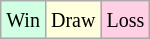<table class="wikitable">
<tr>
<td style="background-color: #d0ffe3;"><small>Win</small></td>
<td style="background-color: #ffffdd;"><small>Draw</small></td>
<td style="background-color: #ffd0e3;"><small>Loss</small></td>
</tr>
</table>
